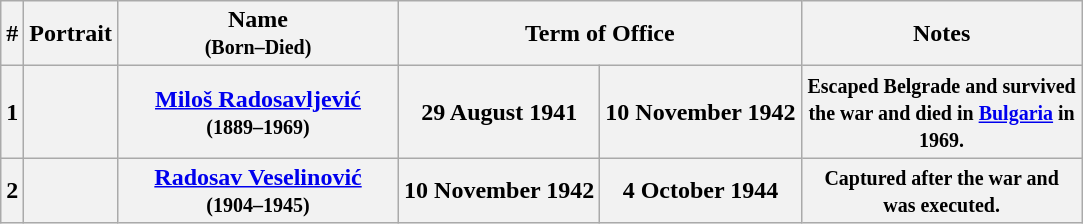<table class="wikitable" style="text-align:center">
<tr ->
<th>#</th>
<th>Portrait</th>
<th width=180>Name<br><small>(Born–Died)</small></th>
<th colspan=2>Term of Office</th>
<th width=180>Notes</th>
</tr>
<tr ->
<th>1</th>
<th></th>
<th><a href='#'>Miloš Radosavljević</a><br><small> (1889–1969)</small></th>
<th>29 August 1941</th>
<th>10 November 1942</th>
<th><small> Escaped Belgrade and survived the war and died in <a href='#'>Bulgaria</a> in 1969.</small></th>
</tr>
<tr ->
<th>2</th>
<th></th>
<th><a href='#'>Radosav Veselinović</a><br><small>(1904–1945)</small></th>
<th>10 November 1942</th>
<th>4 October 1944</th>
<th><small> Captured after the war and was executed.</small></th>
</tr>
</table>
